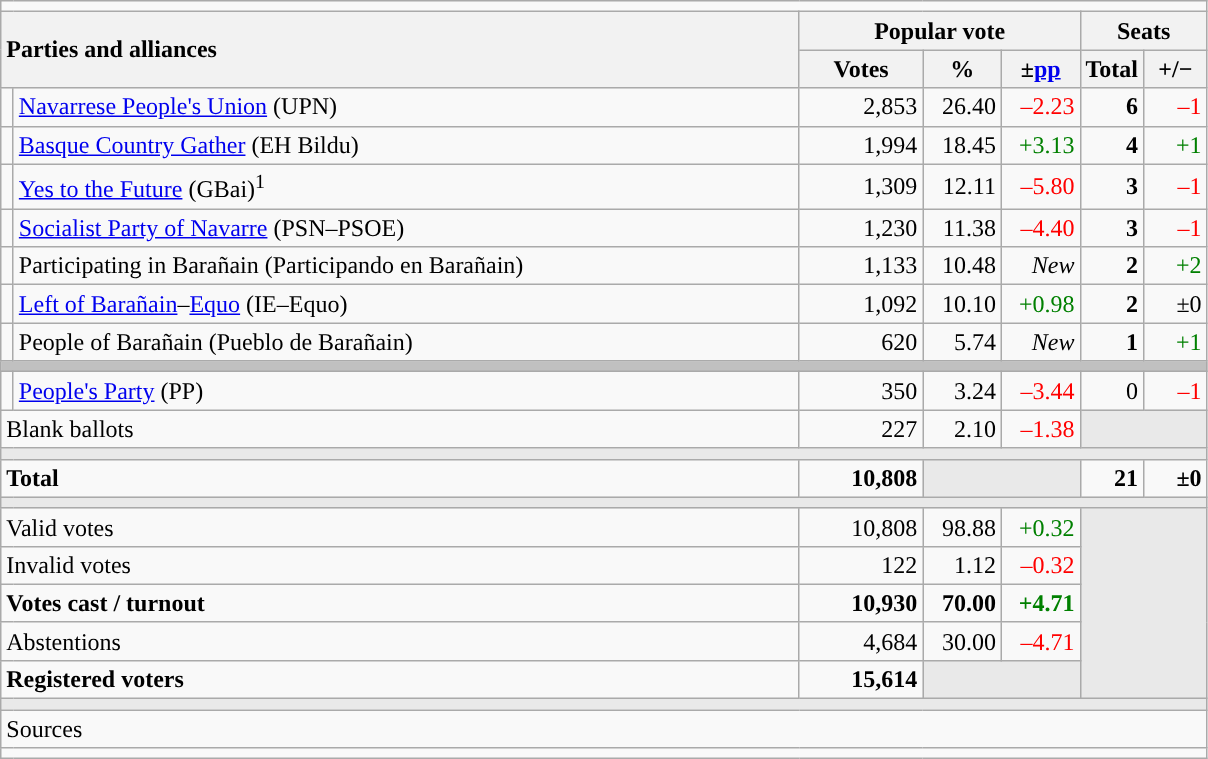<table class="wikitable" style="text-align:right;">
<tr>
<td colspan="7"></td>
</tr>
<tr>
<th style="text-align:left;" rowspan="2" colspan="2" width="525">Parties and alliances</th>
<th colspan="3">Popular vote</th>
<th colspan="2">Seats</th>
</tr>
<tr>
<th width="75">Votes</th>
<th width="45">%</th>
<th width="45">±<a href='#'>pp</a></th>
<th width="35">Total</th>
<th width="35">+/−</th>
</tr>
<tr>
<td width="1" style="color:inherit;background:"></td>
<td align="left"><a href='#'>Navarrese People's Union</a> (UPN)</td>
<td>2,853</td>
<td>26.40</td>
<td style="color:red;">–2.23</td>
<td><strong>6</strong></td>
<td style="color:red;">–1</td>
</tr>
<tr>
<td style="color:inherit;background:"></td>
<td align="left"><a href='#'>Basque Country Gather</a> (EH Bildu)</td>
<td>1,994</td>
<td>18.45</td>
<td style="color:green;">+3.13</td>
<td><strong>4</strong></td>
<td style="color:green;">+1</td>
</tr>
<tr>
<td style="color:inherit;background:"></td>
<td align="left"><a href='#'>Yes to the Future</a> (GBai)<sup>1</sup></td>
<td>1,309</td>
<td>12.11</td>
<td style="color:red;">–5.80</td>
<td><strong>3</strong></td>
<td style="color:red;">–1</td>
</tr>
<tr>
<td style="color:inherit;background:"></td>
<td align="left"><a href='#'>Socialist Party of Navarre</a> (PSN–PSOE)</td>
<td>1,230</td>
<td>11.38</td>
<td style="color:red;">–4.40</td>
<td><strong>3</strong></td>
<td style="color:red;">–1</td>
</tr>
<tr>
<td style="color:inherit;background:"></td>
<td align="left">Participating in Barañain (Participando en Barañain)</td>
<td>1,133</td>
<td>10.48</td>
<td><em>New</em></td>
<td><strong>2</strong></td>
<td style="color:green;">+2</td>
</tr>
<tr>
<td style="color:inherit;background:"></td>
<td align="left"><a href='#'>Left of Barañain</a>–<a href='#'>Equo</a> (IE–Equo)</td>
<td>1,092</td>
<td>10.10</td>
<td style="color:green;">+0.98</td>
<td><strong>2</strong></td>
<td>±0</td>
</tr>
<tr>
<td style="color:inherit;background:"></td>
<td align="left">People of Barañain (Pueblo de Barañain)</td>
<td>620</td>
<td>5.74</td>
<td><em>New</em></td>
<td><strong>1</strong></td>
<td style="color:green;">+1</td>
</tr>
<tr>
<td colspan="7" bgcolor="#C0C0C0"></td>
</tr>
<tr>
<td style="color:inherit;background:"></td>
<td align="left"><a href='#'>People's Party</a> (PP)</td>
<td>350</td>
<td>3.24</td>
<td style="color:red;">–3.44</td>
<td>0</td>
<td style="color:red;">–1</td>
</tr>
<tr>
<td align="left" colspan="2">Blank ballots</td>
<td>227</td>
<td>2.10</td>
<td style="color:red;">–1.38</td>
<td bgcolor="#E9E9E9" colspan="2"></td>
</tr>
<tr>
<td colspan="7" bgcolor="#E9E9E9"></td>
</tr>
<tr style="font-weight:bold;">
<td align="left" colspan="2">Total</td>
<td>10,808</td>
<td bgcolor="#E9E9E9" colspan="2"></td>
<td>21</td>
<td>±0</td>
</tr>
<tr>
<td colspan="7" bgcolor="#E9E9E9"></td>
</tr>
<tr>
<td align="left" colspan="2">Valid votes</td>
<td>10,808</td>
<td>98.88</td>
<td style="color:green;">+0.32</td>
<td bgcolor="#E9E9E9" colspan="2" rowspan="5"></td>
</tr>
<tr>
<td align="left" colspan="2">Invalid votes</td>
<td>122</td>
<td>1.12</td>
<td style="color:red;">–0.32</td>
</tr>
<tr style="font-weight:bold;">
<td align="left" colspan="2">Votes cast / turnout</td>
<td>10,930</td>
<td>70.00</td>
<td style="color:green;">+4.71</td>
</tr>
<tr>
<td align="left" colspan="2">Abstentions</td>
<td>4,684</td>
<td>30.00</td>
<td style="color:red;">–4.71</td>
</tr>
<tr style="font-weight:bold;">
<td align="left" colspan="2">Registered voters</td>
<td>15,614</td>
<td bgcolor="#E9E9E9" colspan="2"></td>
</tr>
<tr>
<td colspan="7" bgcolor="#E9E9E9"></td>
</tr>
<tr>
<td align="left" colspan="7">Sources</td>
</tr>
<tr>
<td colspan="7" style="text-align:left; max-width:790px;"></td>
</tr>
</table>
